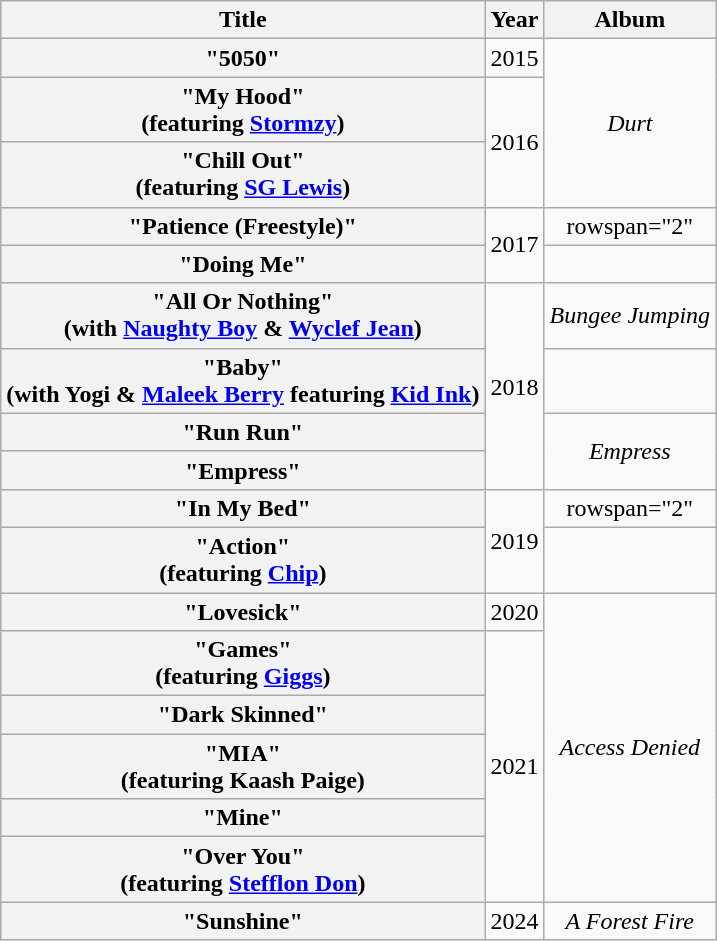<table class="wikitable plainrowheaders" style="text-align:center;">
<tr>
<th scope="col">Title</th>
<th scope="col" style="width:1em;">Year</th>
<th scope="col">Album</th>
</tr>
<tr>
<th scope="row">"5050"</th>
<td>2015</td>
<td rowspan="3"><em>Durt</em></td>
</tr>
<tr>
<th scope="row">"My Hood"<br><span>(featuring <a href='#'>Stormzy</a>)</span></th>
<td rowspan="2">2016</td>
</tr>
<tr>
<th scope="row">"Chill Out"<br><span>(featuring <a href='#'>SG Lewis</a>)</span></th>
</tr>
<tr>
<th scope="row">"Patience (Freestyle)"</th>
<td rowspan="2">2017</td>
<td>rowspan="2" </td>
</tr>
<tr>
<th scope="row">"Doing Me"</th>
</tr>
<tr>
<th scope="row">"All Or Nothing"<br><span>(with <a href='#'>Naughty Boy</a> & <a href='#'>Wyclef Jean</a>)</span></th>
<td rowspan="4">2018</td>
<td><em>Bungee Jumping</em></td>
</tr>
<tr>
<th scope="row">"Baby"<br><span>(with Yogi & <a href='#'>Maleek Berry</a> featuring <a href='#'>Kid Ink</a>)</span></th>
<td></td>
</tr>
<tr>
<th scope="row">"Run Run"</th>
<td rowspan="2"><em>Empress</em></td>
</tr>
<tr>
<th scope="row">"Empress"</th>
</tr>
<tr>
<th scope="row">"In My Bed"</th>
<td rowspan="2">2019</td>
<td>rowspan="2" </td>
</tr>
<tr>
<th scope="row">"Action" <br><span>(featuring <a href='#'>Chip</a>)</span></th>
</tr>
<tr>
<th scope="row">"Lovesick"</th>
<td>2020</td>
<td rowspan="6"><em>Access Denied</em></td>
</tr>
<tr>
<th scope="row">"Games" <br><span>(featuring <a href='#'>Giggs</a>)</span></th>
<td rowspan="5">2021</td>
</tr>
<tr>
<th scope="row">"Dark Skinned"</th>
</tr>
<tr>
<th scope="row">"MIA"<br><span>(featuring Kaash Paige)</span></th>
</tr>
<tr>
<th scope="row">"Mine"</th>
</tr>
<tr>
<th scope="row">"Over You"<br><span>(featuring <a href='#'>Stefflon Don</a>)</span></th>
</tr>
<tr>
<th scope="row">"Sunshine"</th>
<td>2024</td>
<td><em>A Forest Fire</em></td>
</tr>
</table>
